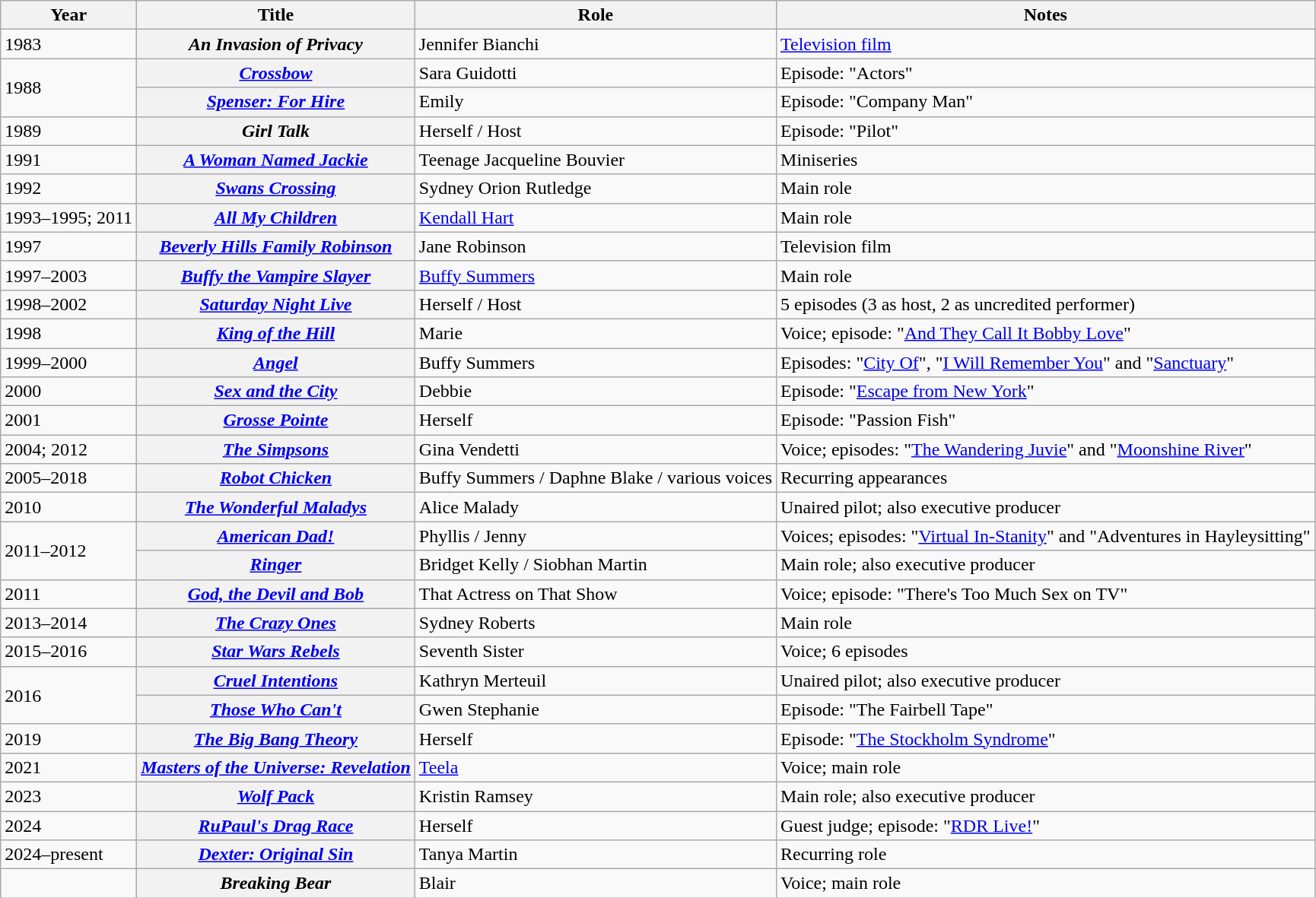<table class="wikitable plainrowheaders sortable">
<tr>
<th scope="col">Year</th>
<th scope="col">Title</th>
<th scope="col">Role</th>
<th scope="col" class="unsortable">Notes</th>
</tr>
<tr>
<td>1983</td>
<th scope="row"><em>An Invasion of Privacy</em></th>
<td>Jennifer Bianchi</td>
<td><a href='#'>Television film</a></td>
</tr>
<tr>
<td rowspan=2>1988</td>
<th scope="row"><em><a href='#'>Crossbow</a></em></th>
<td>Sara Guidotti</td>
<td>Episode: "Actors"</td>
</tr>
<tr>
<th scope="row"><em><a href='#'>Spenser: For Hire</a></em></th>
<td>Emily</td>
<td>Episode: "Company Man"</td>
</tr>
<tr>
<td>1989</td>
<th scope="row"><em>Girl Talk</em></th>
<td>Herself / Host</td>
<td>Episode: "Pilot"</td>
</tr>
<tr>
<td>1991</td>
<th scope="row"><em><a href='#'>A Woman Named Jackie</a></em></th>
<td>Teenage Jacqueline Bouvier</td>
<td>Miniseries</td>
</tr>
<tr>
<td>1992</td>
<th scope="row"><em><a href='#'>Swans Crossing</a></em></th>
<td>Sydney Orion Rutledge</td>
<td>Main role</td>
</tr>
<tr>
<td>1993–1995; 2011</td>
<th scope="row"><em><a href='#'>All My Children</a></em></th>
<td><a href='#'>Kendall Hart</a></td>
<td>Main role</td>
</tr>
<tr>
<td>1997</td>
<th scope="row"><em><a href='#'>Beverly Hills Family Robinson</a></em></th>
<td>Jane Robinson</td>
<td>Television film</td>
</tr>
<tr>
<td>1997–2003</td>
<th scope="row"><em><a href='#'>Buffy the Vampire Slayer</a></em></th>
<td><a href='#'>Buffy Summers</a></td>
<td>Main role</td>
</tr>
<tr>
<td>1998–2002</td>
<th scope="row"><em><a href='#'>Saturday Night Live</a></em></th>
<td>Herself / Host</td>
<td>5 episodes (3 as host, 2 as uncredited performer)</td>
</tr>
<tr>
<td>1998</td>
<th scope="row"><em><a href='#'>King of the Hill</a></em></th>
<td>Marie</td>
<td>Voice; episode: "<a href='#'>And They Call It Bobby Love</a>"</td>
</tr>
<tr>
<td>1999–2000</td>
<th scope="row"><em><a href='#'>Angel</a></em></th>
<td>Buffy Summers</td>
<td>Episodes: "<a href='#'>City Of</a>", "<a href='#'>I Will Remember You</a>" and "<a href='#'>Sanctuary</a>"</td>
</tr>
<tr>
<td>2000</td>
<th scope="row"><em><a href='#'>Sex and the City</a></em></th>
<td>Debbie</td>
<td>Episode: "<a href='#'>Escape from New York</a>"</td>
</tr>
<tr>
<td>2001</td>
<th scope="row"><em><a href='#'>Grosse Pointe</a></em></th>
<td>Herself</td>
<td>Episode: "Passion Fish"</td>
</tr>
<tr>
<td>2004; 2012</td>
<th scope="row"><em><a href='#'>The Simpsons</a></em></th>
<td>Gina Vendetti</td>
<td>Voice; episodes: "<a href='#'>The Wandering Juvie</a>" and "<a href='#'>Moonshine River</a>"</td>
</tr>
<tr>
<td>2005–2018</td>
<th scope="row"><em><a href='#'>Robot Chicken</a></em></th>
<td>Buffy Summers / Daphne Blake / various voices</td>
<td>Recurring appearances</td>
</tr>
<tr>
<td>2010</td>
<th scope="row"><em><a href='#'>The Wonderful Maladys</a></em></th>
<td>Alice Malady</td>
<td>Unaired pilot; also executive producer</td>
</tr>
<tr>
<td rowspan=2>2011–2012</td>
<th scope="row"><em><a href='#'>American Dad!</a></em></th>
<td>Phyllis / Jenny</td>
<td>Voices; episodes: "<a href='#'>Virtual In-Stanity</a>" and "Adventures in Hayleysitting"</td>
</tr>
<tr>
<th scope="row"><em><a href='#'>Ringer</a></em></th>
<td>Bridget Kelly / Siobhan Martin</td>
<td>Main role; also executive producer</td>
</tr>
<tr>
<td>2011</td>
<th scope="row"><em><a href='#'>God, the Devil and Bob</a></em></th>
<td>That Actress on That Show</td>
<td>Voice; episode: "There's Too Much Sex on TV"</td>
</tr>
<tr>
<td>2013–2014</td>
<th scope="row"><em><a href='#'>The Crazy Ones</a></em></th>
<td>Sydney Roberts</td>
<td>Main role</td>
</tr>
<tr>
<td>2015–2016</td>
<th scope="row"><em><a href='#'>Star Wars Rebels</a></em></th>
<td>Seventh Sister</td>
<td>Voice; 6 episodes</td>
</tr>
<tr>
<td rowspan=2>2016</td>
<th scope="row"><em><a href='#'>Cruel Intentions</a></em></th>
<td>Kathryn Merteuil</td>
<td>Unaired pilot; also executive producer</td>
</tr>
<tr>
<th scope="row"><em><a href='#'>Those Who Can't</a></em></th>
<td>Gwen Stephanie</td>
<td>Episode: "The Fairbell Tape"</td>
</tr>
<tr>
<td>2019</td>
<th scope="row"><em><a href='#'>The Big Bang Theory</a></em></th>
<td>Herself</td>
<td>Episode: "<a href='#'>The Stockholm Syndrome</a>"</td>
</tr>
<tr>
<td>2021</td>
<th scope="row"><em><a href='#'>Masters of the Universe: Revelation</a></em></th>
<td><a href='#'>Teela</a></td>
<td>Voice; main role</td>
</tr>
<tr>
<td>2023</td>
<th scope="row"><em><a href='#'>Wolf Pack</a></em></th>
<td>Kristin Ramsey</td>
<td>Main role; also executive producer</td>
</tr>
<tr>
<td>2024</td>
<th scope="row"><em><a href='#'>RuPaul's Drag Race</a></em></th>
<td>Herself</td>
<td>Guest judge; episode: "<a href='#'>RDR Live!</a>"</td>
</tr>
<tr>
<td>2024–present</td>
<th scope="row"><em><a href='#'>Dexter: Original Sin</a></em></th>
<td>Tanya Martin</td>
<td>Recurring role</td>
</tr>
<tr>
<td></td>
<th scope="row"><em>Breaking Bear</em></th>
<td>Blair</td>
<td>Voice; main role</td>
</tr>
</table>
